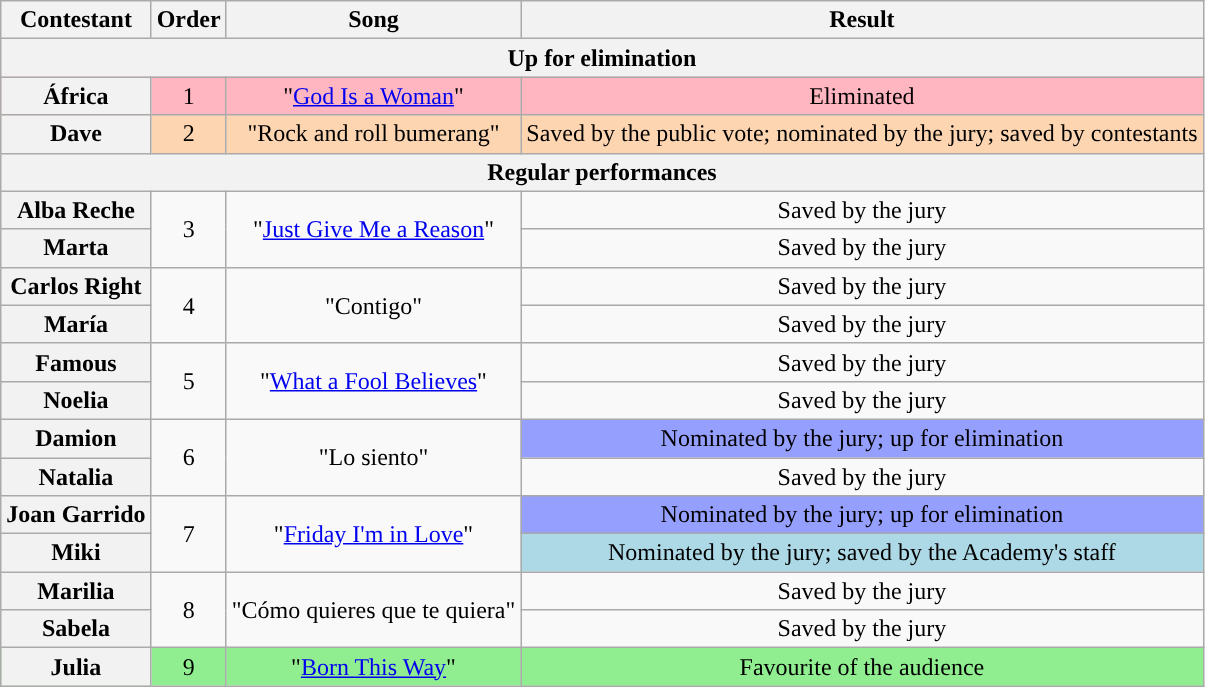<table class="wikitable plainrowheaders" style="text-align:center;">
<tr>
<th scope="col">Contestant</th>
<th scope="col">Order</th>
<th scope="col">Song</th>
<th scope="col">Result</th>
</tr>
<tr>
<th colspan="4">Up for elimination</th>
</tr>
<tr style="background:lightpink">
<th scope="row">África</th>
<td>1</td>
<td>"<a href='#'>God Is a Woman</a>"</td>
<td>Eliminated</td>
</tr>
<tr style="background:#fdd5b1">
<th scope="row">Dave</th>
<td>2</td>
<td>"Rock and roll bumerang"</td>
<td>Saved by the public vote; nominated by the jury; saved by contestants</td>
</tr>
<tr>
<th colspan="4">Regular performances</th>
</tr>
<tr>
<th scope="row">Alba Reche</th>
<td rowspan="2">3</td>
<td rowspan="2">"<a href='#'>Just Give Me a Reason</a>"</td>
<td>Saved by the jury</td>
</tr>
<tr>
<th scope="row">Marta</th>
<td>Saved by the jury</td>
</tr>
<tr>
<th scope="row">Carlos Right</th>
<td rowspan="2">4</td>
<td rowspan="2">"Contigo"</td>
<td>Saved by the jury</td>
</tr>
<tr>
<th scope="row">María</th>
<td>Saved by the jury</td>
</tr>
<tr>
<th scope="row">Famous</th>
<td rowspan="2">5</td>
<td rowspan="2">"<a href='#'>What a Fool Believes</a>"</td>
<td>Saved by the jury</td>
</tr>
<tr>
<th scope="row">Noelia</th>
<td>Saved by the jury</td>
</tr>
<tr>
<th scope="row">Damion</th>
<td rowspan="2">6</td>
<td rowspan="2">"Lo siento"</td>
<td style="background:#959ffd;">Nominated by the jury; up for elimination</td>
</tr>
<tr>
<th scope="row">Natalia</th>
<td>Saved by the jury</td>
</tr>
<tr>
<th scope="row">Joan Garrido</th>
<td rowspan="2">7</td>
<td rowspan="2">"<a href='#'>Friday I'm in Love</a>"</td>
<td style="background:#959ffd;">Nominated by the jury; up for elimination</td>
</tr>
<tr>
<th scope="row">Miki</th>
<td style="background:lightblue;">Nominated by the jury; saved by the Academy's staff</td>
</tr>
<tr>
<th scope="row">Marilia</th>
<td rowspan="2">8</td>
<td rowspan="2">"Cómo quieres que te quiera"</td>
<td>Saved by the jury</td>
</tr>
<tr>
<th scope="row">Sabela</th>
<td>Saved by the jury</td>
</tr>
<tr style="background:lightgreen">
<th scope="row">Julia</th>
<td>9</td>
<td>"<a href='#'>Born This Way</a>"</td>
<td style="background:lightgreen">Favourite of the audience</td>
</tr>
</table>
